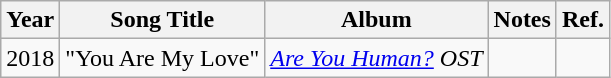<table class="wikitable">
<tr>
<th>Year</th>
<th>Song Title</th>
<th>Album</th>
<th>Notes</th>
<th>Ref.</th>
</tr>
<tr>
<td>2018</td>
<td>"You Are My Love"</td>
<td><em><a href='#'>Are You Human?</a> OST</em></td>
<td></td>
<td></td>
</tr>
</table>
